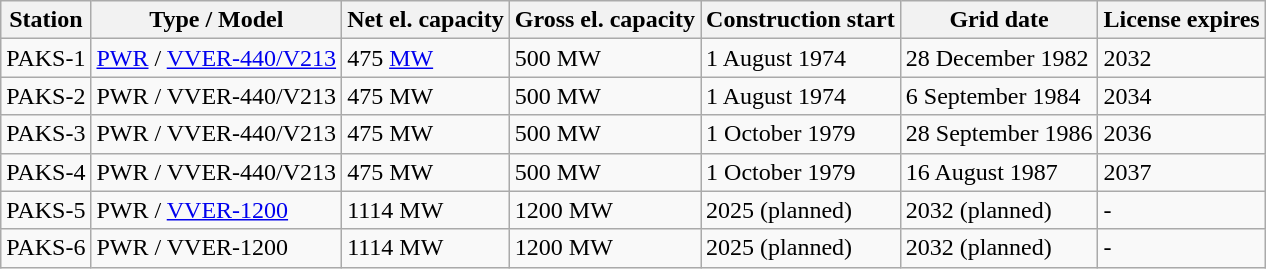<table class="wikitable">
<tr>
<th>Station</th>
<th>Type / Model</th>
<th>Net el. capacity</th>
<th>Gross el. capacity</th>
<th>Construction start</th>
<th>Grid date</th>
<th>License expires</th>
</tr>
<tr>
<td>PAKS-1</td>
<td><a href='#'>PWR</a> / <a href='#'>VVER-440/V213</a></td>
<td>475 <a href='#'>MW</a></td>
<td>500 MW</td>
<td>1 August 1974</td>
<td>28 December 1982</td>
<td>2032</td>
</tr>
<tr>
<td>PAKS-2</td>
<td>PWR / VVER-440/V213</td>
<td>475 MW</td>
<td>500 MW</td>
<td>1 August 1974</td>
<td>6 September 1984</td>
<td>2034</td>
</tr>
<tr>
<td>PAKS-3</td>
<td>PWR / VVER-440/V213</td>
<td>475 MW</td>
<td>500 MW</td>
<td>1 October 1979</td>
<td>28 September 1986</td>
<td>2036</td>
</tr>
<tr>
<td>PAKS-4</td>
<td>PWR / VVER-440/V213</td>
<td>475 MW</td>
<td>500 MW</td>
<td>1 October 1979</td>
<td>16 August 1987</td>
<td>2037</td>
</tr>
<tr>
<td>PAKS-5</td>
<td>PWR / <a href='#'>VVER-1200</a></td>
<td>1114 MW</td>
<td>1200 MW</td>
<td>2025 (planned)</td>
<td>2032 (planned)</td>
<td>-</td>
</tr>
<tr>
<td>PAKS-6</td>
<td>PWR / VVER-1200</td>
<td>1114 MW</td>
<td>1200 MW</td>
<td>2025 (planned)</td>
<td>2032 (planned)</td>
<td>-</td>
</tr>
</table>
